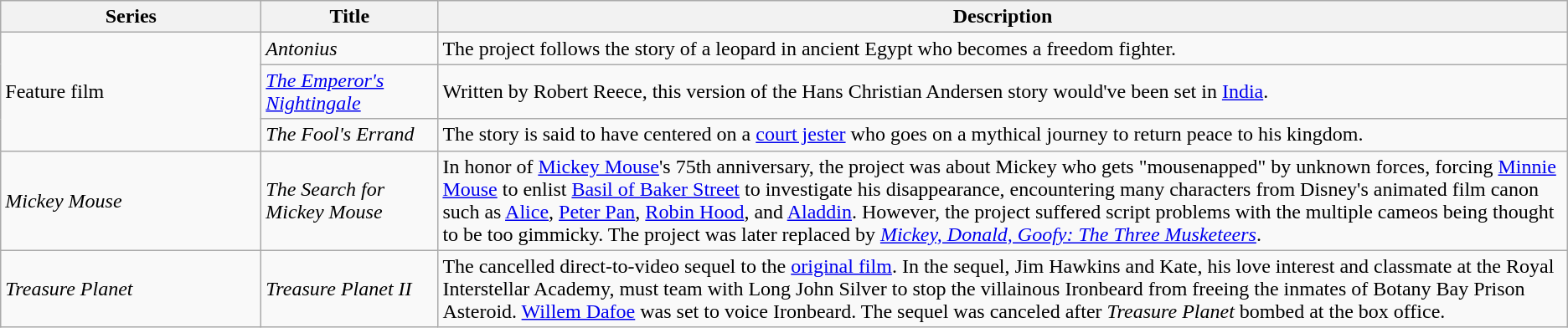<table class="wikitable">
<tr>
<th style="width:150pt;">Series</th>
<th style="width:100pt;">Title</th>
<th>Description</th>
</tr>
<tr>
<td rowspan="3">Feature film</td>
<td><em>Antonius</em></td>
<td>The project follows the story of a leopard in ancient Egypt who becomes a freedom fighter.</td>
</tr>
<tr>
<td><em><a href='#'>The Emperor's Nightingale</a></em></td>
<td>Written by Robert Reece, this version of the Hans Christian Andersen story would've been set in <a href='#'>India</a>.</td>
</tr>
<tr>
<td><em>The Fool's Errand</em></td>
<td>The story is said to have centered on a <a href='#'>court jester</a> who goes on a mythical journey to return peace to his kingdom.</td>
</tr>
<tr>
<td><em>Mickey Mouse</em></td>
<td><em>The Search for Mickey Mouse</em></td>
<td>In honor of <a href='#'>Mickey Mouse</a>'s 75th anniversary, the project was about Mickey who gets "mousenapped" by unknown forces, forcing <a href='#'>Minnie Mouse</a> to enlist <a href='#'>Basil of Baker Street</a> to investigate his disappearance, encountering many characters from Disney's animated film canon such as <a href='#'>Alice</a>, <a href='#'>Peter Pan</a>, <a href='#'>Robin Hood</a>, and <a href='#'>Aladdin</a>. However, the project suffered script problems with the multiple cameos being thought to be too gimmicky. The project was later replaced by <em><a href='#'>Mickey, Donald, Goofy: The Three Musketeers</a></em>.</td>
</tr>
<tr>
<td><em>Treasure Planet</em></td>
<td><em>Treasure Planet II</em></td>
<td>The cancelled direct-to-video sequel to the <a href='#'>original film</a>. In the sequel, Jim Hawkins and Kate, his love interest and classmate at the Royal Interstellar Academy, must team with Long John Silver to stop the villainous Ironbeard from freeing the inmates of Botany Bay Prison Asteroid. <a href='#'>Willem Dafoe</a> was set to voice Ironbeard. The sequel was canceled after <em>Treasure Planet</em> bombed at the box office.</td>
</tr>
</table>
